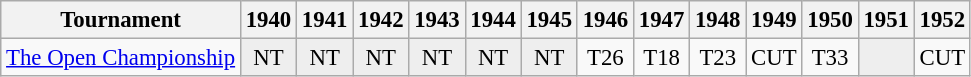<table class="wikitable" style="font-size:95%;text-align:center;">
<tr>
<th>Tournament</th>
<th>1940</th>
<th>1941</th>
<th>1942</th>
<th>1943</th>
<th>1944</th>
<th>1945</th>
<th>1946</th>
<th>1947</th>
<th>1948</th>
<th>1949</th>
<th>1950</th>
<th>1951</th>
<th>1952</th>
</tr>
<tr>
<td align=left><a href='#'>The Open Championship</a></td>
<td style="background:#eee;">NT</td>
<td style="background:#eee;">NT</td>
<td style="background:#eee;">NT</td>
<td style="background:#eee;">NT</td>
<td style="background:#eee;">NT</td>
<td style="background:#eee;">NT</td>
<td>T26</td>
<td>T18</td>
<td>T23</td>
<td>CUT</td>
<td>T33</td>
<td style="background:#eee;"></td>
<td>CUT</td>
</tr>
</table>
